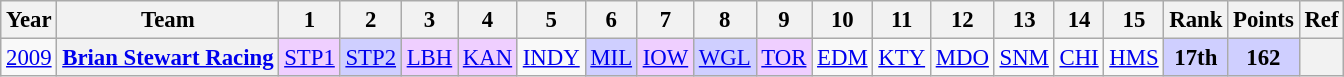<table class="wikitable" style="text-align:center; font-size:95%">
<tr>
<th>Year</th>
<th>Team</th>
<th>1</th>
<th>2</th>
<th>3</th>
<th>4</th>
<th>5</th>
<th>6</th>
<th>7</th>
<th>8</th>
<th>9</th>
<th>10</th>
<th>11</th>
<th>12</th>
<th>13</th>
<th>14</th>
<th>15</th>
<th>Rank</th>
<th>Points</th>
<th>Ref</th>
</tr>
<tr>
<td><a href='#'>2009</a></td>
<th><a href='#'>Brian Stewart Racing</a></th>
<td style="background:#EFCFFF;"><a href='#'>STP1</a><br></td>
<td style="background:#CFCFFF;"><a href='#'>STP2</a><br></td>
<td style="background:#EFCFFF;"><a href='#'>LBH</a><br></td>
<td style="background:#EFCFFF;"><a href='#'>KAN</a><br></td>
<td><a href='#'>INDY</a></td>
<td style="background:#CFCFFF;"><a href='#'>MIL</a><br></td>
<td style="background:#EFCFFF;"><a href='#'>IOW</a><br></td>
<td style="background:#CFCFFF;"><a href='#'>WGL</a><br></td>
<td style="background:#EFCFFF;"><a href='#'>TOR</a><br></td>
<td><a href='#'>EDM</a></td>
<td><a href='#'>KTY</a></td>
<td><a href='#'>MDO</a></td>
<td><a href='#'>SNM</a></td>
<td><a href='#'>CHI</a></td>
<td><a href='#'>HMS</a></td>
<td style="background:#CFCFFF;"><strong>17th</strong></td>
<td style="background:#CFCFFF;"><strong>162</strong></td>
<th></th>
</tr>
</table>
